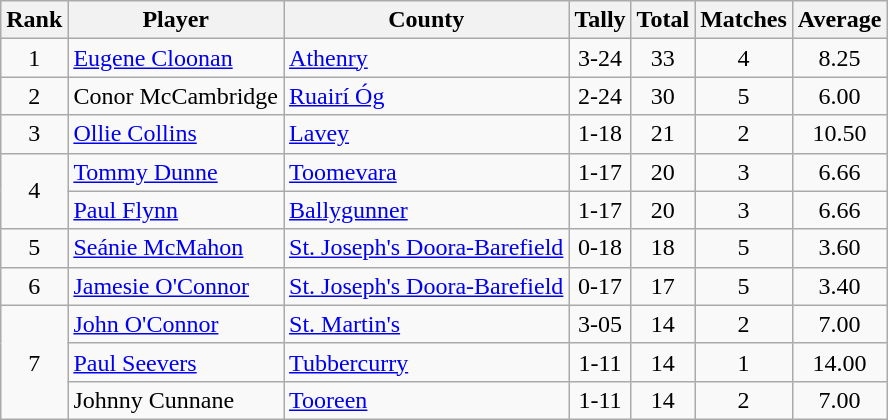<table class="wikitable">
<tr>
<th>Rank</th>
<th>Player</th>
<th>County</th>
<th>Tally</th>
<th>Total</th>
<th>Matches</th>
<th>Average</th>
</tr>
<tr>
<td rowspan=1 align=center>1</td>
<td><a href='#'>Eugene Cloonan</a></td>
<td><a href='#'>Athenry</a></td>
<td align=center>3-24</td>
<td align=center>33</td>
<td align=center>4</td>
<td align=center>8.25</td>
</tr>
<tr>
<td rowspan=1 align=center>2</td>
<td>Conor McCambridge</td>
<td><a href='#'>Ruairí Óg</a></td>
<td align=center>2-24</td>
<td align=center>30</td>
<td align=center>5</td>
<td align=center>6.00</td>
</tr>
<tr>
<td rowspan=1 align=center>3</td>
<td><a href='#'>Ollie Collins</a></td>
<td><a href='#'>Lavey</a></td>
<td align=center>1-18</td>
<td align=center>21</td>
<td align=center>2</td>
<td align=center>10.50</td>
</tr>
<tr>
<td rowspan=2 align=center>4</td>
<td><a href='#'>Tommy Dunne</a></td>
<td><a href='#'>Toomevara</a></td>
<td align=center>1-17</td>
<td align=center>20</td>
<td align=center>3</td>
<td align=center>6.66</td>
</tr>
<tr>
<td><a href='#'>Paul Flynn</a></td>
<td><a href='#'>Ballygunner</a></td>
<td align=center>1-17</td>
<td align=center>20</td>
<td align=center>3</td>
<td align=center>6.66</td>
</tr>
<tr>
<td rowspan=1 align=center>5</td>
<td><a href='#'>Seánie McMahon</a></td>
<td><a href='#'>St. Joseph's Doora-Barefield</a></td>
<td align=center>0-18</td>
<td align=center>18</td>
<td align=center>5</td>
<td align=center>3.60</td>
</tr>
<tr>
<td rowspan=1 align=center>6</td>
<td><a href='#'>Jamesie O'Connor</a></td>
<td><a href='#'>St. Joseph's Doora-Barefield</a></td>
<td align=center>0-17</td>
<td align=center>17</td>
<td align=center>5</td>
<td align=center>3.40</td>
</tr>
<tr>
<td rowspan=3 align=center>7</td>
<td><a href='#'>John O'Connor</a></td>
<td><a href='#'>St. Martin's</a></td>
<td align=center>3-05</td>
<td align=center>14</td>
<td align=center>2</td>
<td align=center>7.00</td>
</tr>
<tr>
<td><a href='#'>Paul Seevers</a></td>
<td><a href='#'>Tubbercurry</a></td>
<td align=center>1-11</td>
<td align=center>14</td>
<td align=center>1</td>
<td align=center>14.00</td>
</tr>
<tr>
<td>Johnny Cunnane</td>
<td><a href='#'>Tooreen</a></td>
<td align=center>1-11</td>
<td align=center>14</td>
<td align=center>2</td>
<td align=center>7.00</td>
</tr>
</table>
